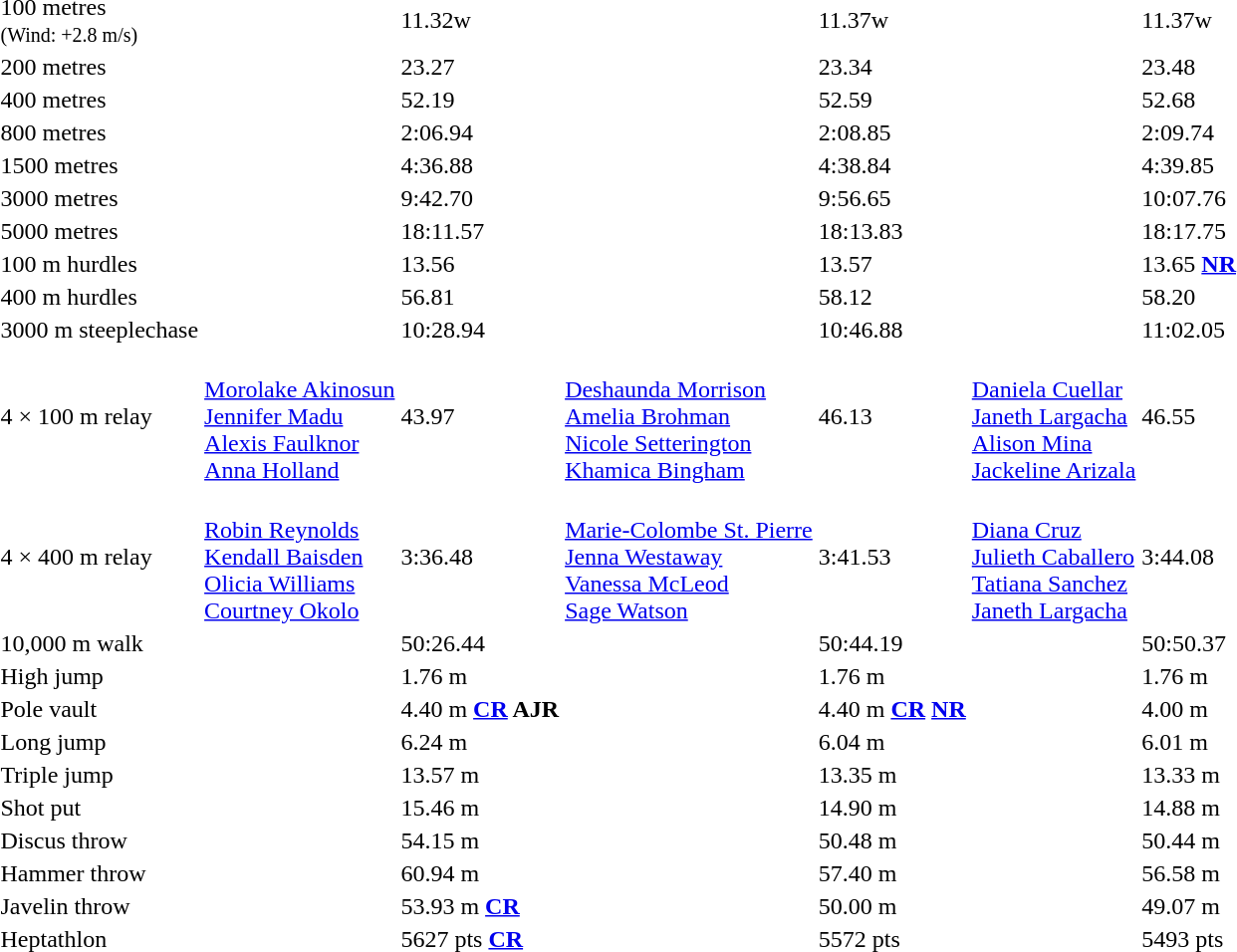<table>
<tr>
<td>100 metres<br><small>(Wind: +2.8 m/s)</small></td>
<td></td>
<td>11.32w</td>
<td></td>
<td>11.37w</td>
<td></td>
<td>11.37w</td>
</tr>
<tr>
<td>200 metres</td>
<td></td>
<td>23.27</td>
<td></td>
<td>23.34</td>
<td></td>
<td>23.48</td>
</tr>
<tr>
<td>400 metres</td>
<td></td>
<td>52.19</td>
<td></td>
<td>52.59</td>
<td></td>
<td>52.68</td>
</tr>
<tr>
<td>800 metres</td>
<td></td>
<td>2:06.94</td>
<td></td>
<td>2:08.85</td>
<td></td>
<td>2:09.74</td>
</tr>
<tr>
<td>1500 metres</td>
<td></td>
<td>4:36.88</td>
<td></td>
<td>4:38.84</td>
<td></td>
<td>4:39.85</td>
</tr>
<tr>
<td>3000 metres</td>
<td></td>
<td>9:42.70</td>
<td></td>
<td>9:56.65</td>
<td></td>
<td>10:07.76</td>
</tr>
<tr>
<td>5000 metres</td>
<td></td>
<td>18:11.57</td>
<td></td>
<td>18:13.83</td>
<td></td>
<td>18:17.75</td>
</tr>
<tr>
<td>100 m hurdles</td>
<td></td>
<td>13.56</td>
<td></td>
<td>13.57</td>
<td></td>
<td>13.65 <strong><a href='#'>NR</a></strong></td>
</tr>
<tr>
<td>400 m hurdles</td>
<td></td>
<td>56.81</td>
<td></td>
<td>58.12</td>
<td></td>
<td>58.20</td>
</tr>
<tr>
<td>3000 m steeplechase</td>
<td></td>
<td>10:28.94</td>
<td></td>
<td>10:46.88</td>
<td></td>
<td>11:02.05</td>
</tr>
<tr>
<td>4 × 100 m relay</td>
<td><br><a href='#'>Morolake Akinosun</a><br><a href='#'>Jennifer Madu</a><br><a href='#'>Alexis Faulknor</a><br><a href='#'>Anna Holland</a></td>
<td>43.97</td>
<td><br><a href='#'>Deshaunda Morrison</a><br><a href='#'>Amelia Brohman</a><br><a href='#'>Nicole Setterington</a><br><a href='#'>Khamica Bingham</a></td>
<td>46.13</td>
<td><br><a href='#'>Daniela Cuellar</a><br><a href='#'>Janeth Largacha</a><br><a href='#'>Alison Mina</a><br><a href='#'>Jackeline Arizala</a></td>
<td>46.55</td>
</tr>
<tr>
<td>4 × 400 m relay</td>
<td><br><a href='#'>Robin Reynolds</a><br><a href='#'>Kendall Baisden</a><br><a href='#'>Olicia Williams</a><br><a href='#'>Courtney Okolo</a></td>
<td>3:36.48</td>
<td><br><a href='#'>Marie-Colombe St. Pierre</a><br><a href='#'>Jenna Westaway</a><br><a href='#'>Vanessa McLeod</a><br><a href='#'>Sage Watson</a></td>
<td>3:41.53</td>
<td><br><a href='#'>Diana Cruz</a><br><a href='#'>Julieth Caballero</a><br><a href='#'>Tatiana Sanchez</a><br><a href='#'>Janeth Largacha</a></td>
<td>3:44.08</td>
</tr>
<tr>
<td>10,000 m walk</td>
<td></td>
<td>50:26.44</td>
<td></td>
<td>50:44.19</td>
<td></td>
<td>50:50.37</td>
</tr>
<tr>
<td>High jump</td>
<td></td>
<td>1.76 m</td>
<td></td>
<td>1.76 m</td>
<td></td>
<td>1.76 m</td>
</tr>
<tr>
<td>Pole vault</td>
<td></td>
<td>4.40 m <strong><a href='#'>CR</a> AJR</strong></td>
<td></td>
<td>4.40 m <strong><a href='#'>CR</a> <a href='#'>NR</a></strong></td>
<td></td>
<td>4.00 m</td>
</tr>
<tr>
<td>Long jump</td>
<td></td>
<td>6.24 m</td>
<td></td>
<td>6.04 m</td>
<td></td>
<td>6.01 m</td>
</tr>
<tr>
<td>Triple jump</td>
<td></td>
<td>13.57 m</td>
<td></td>
<td>13.35 m</td>
<td></td>
<td>13.33 m</td>
</tr>
<tr>
<td>Shot put</td>
<td></td>
<td>15.46 m</td>
<td></td>
<td>14.90 m</td>
<td></td>
<td>14.88 m</td>
</tr>
<tr>
<td>Discus throw</td>
<td></td>
<td>54.15 m</td>
<td></td>
<td>50.48 m</td>
<td></td>
<td>50.44 m</td>
</tr>
<tr>
<td>Hammer throw</td>
<td></td>
<td>60.94 m</td>
<td></td>
<td>57.40 m</td>
<td></td>
<td>56.58 m</td>
</tr>
<tr>
<td>Javelin throw</td>
<td></td>
<td>53.93 m <strong><a href='#'>CR</a></strong></td>
<td></td>
<td>50.00 m</td>
<td></td>
<td>49.07 m</td>
</tr>
<tr>
<td>Heptathlon</td>
<td></td>
<td>5627 pts <strong><a href='#'>CR</a></strong></td>
<td></td>
<td>5572 pts</td>
<td></td>
<td>5493 pts</td>
</tr>
</table>
